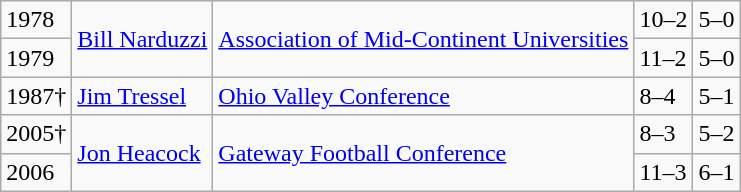<table class="wikitable">
<tr>
<td>1978</td>
<td rowspan="2"><a href='#'>Bill Narduzzi</a></td>
<td rowspan="2"><a href='#'>Association of Mid-Continent Universities</a></td>
<td>10–2</td>
<td>5–0</td>
</tr>
<tr>
<td>1979</td>
<td>11–2</td>
<td>5–0</td>
</tr>
<tr>
<td>1987†</td>
<td><a href='#'>Jim Tressel</a></td>
<td><a href='#'>Ohio Valley Conference</a></td>
<td>8–4</td>
<td>5–1</td>
</tr>
<tr>
<td>2005†</td>
<td rowspan="2"><a href='#'>Jon Heacock</a></td>
<td rowspan="2"><a href='#'>Gateway Football Conference</a></td>
<td>8–3</td>
<td>5–2</td>
</tr>
<tr>
<td>2006</td>
<td>11–3</td>
<td>6–1</td>
</tr>
</table>
